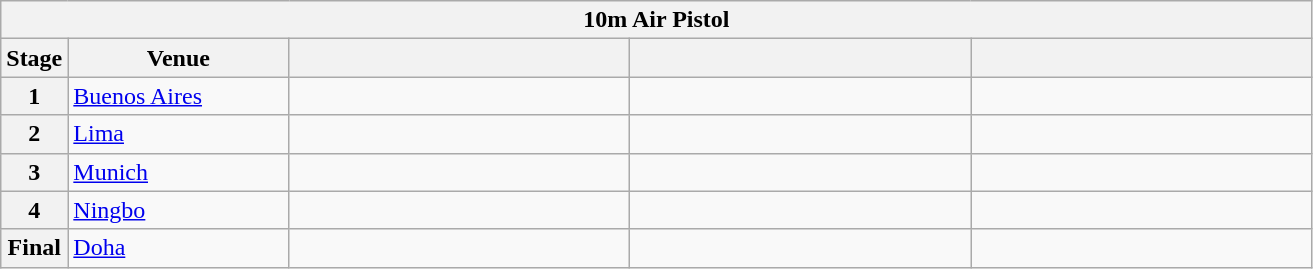<table class="wikitable">
<tr>
<th colspan="5">10m Air Pistol</th>
</tr>
<tr>
<th>Stage</th>
<th width=140>Venue</th>
<th width=220></th>
<th width=220></th>
<th width=220></th>
</tr>
<tr>
<th>1</th>
<td> <a href='#'>Buenos Aires</a></td>
<td></td>
<td></td>
<td></td>
</tr>
<tr>
<th>2</th>
<td> <a href='#'>Lima</a></td>
<td></td>
<td></td>
<td></td>
</tr>
<tr>
<th>3</th>
<td> <a href='#'>Munich</a></td>
<td></td>
<td></td>
<td></td>
</tr>
<tr>
<th>4</th>
<td> <a href='#'>Ningbo</a></td>
<td></td>
<td></td>
<td></td>
</tr>
<tr>
<th>Final</th>
<td> <a href='#'>Doha</a></td>
<td></td>
<td></td>
<td></td>
</tr>
</table>
